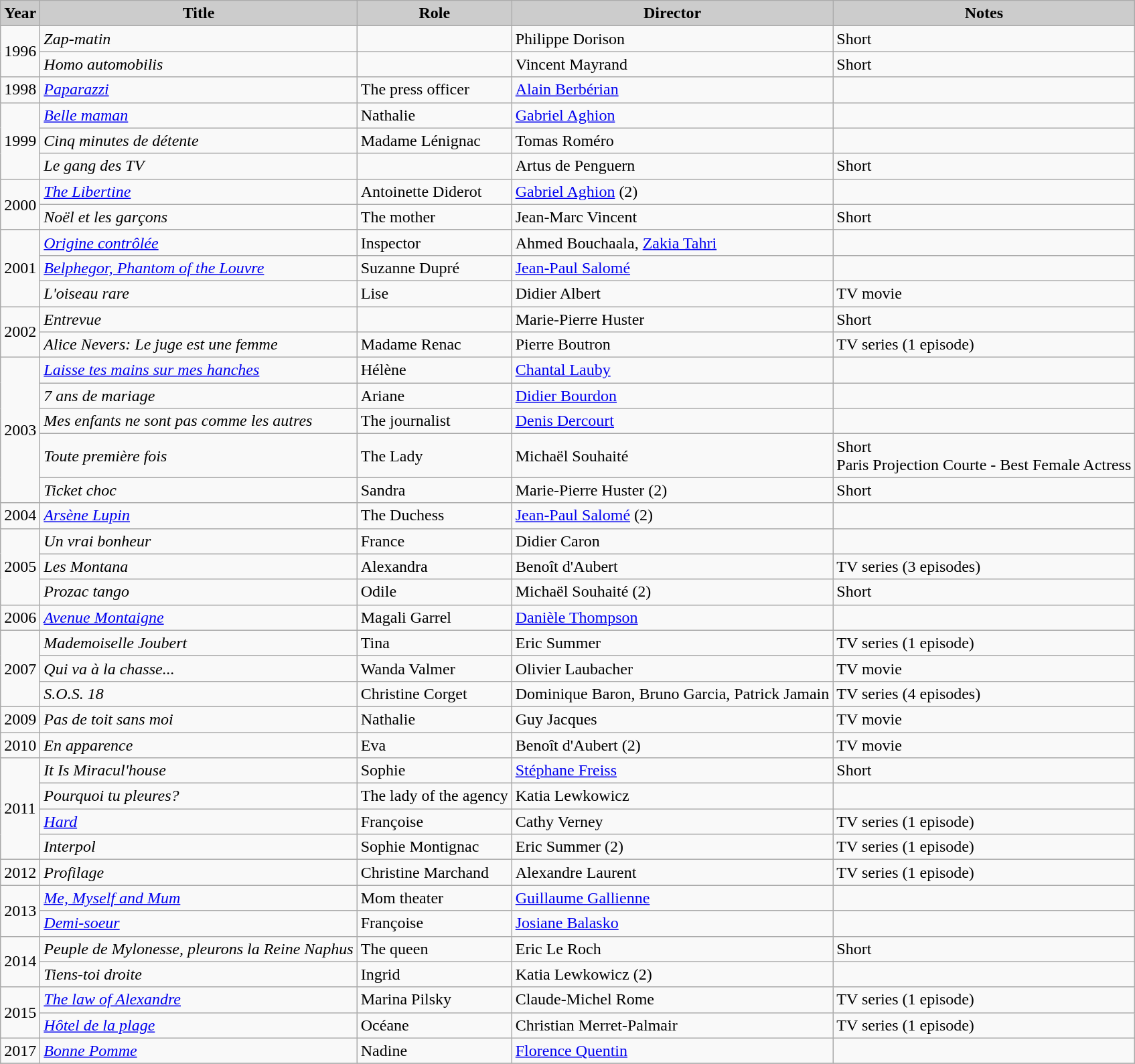<table class="wikitable">
<tr>
<th style="background: #CCCCCC;">Year</th>
<th style="background: #CCCCCC;">Title</th>
<th style="background: #CCCCCC;">Role</th>
<th style="background: #CCCCCC;">Director</th>
<th style="background: #CCCCCC;">Notes</th>
</tr>
<tr>
<td rowspan=2>1996</td>
<td><em>Zap-matin</em></td>
<td></td>
<td>Philippe Dorison</td>
<td>Short</td>
</tr>
<tr>
<td><em>Homo automobilis</em></td>
<td></td>
<td>Vincent Mayrand</td>
<td>Short</td>
</tr>
<tr>
<td rowspan=1>1998</td>
<td><em><a href='#'>Paparazzi</a></em></td>
<td>The press officer</td>
<td><a href='#'>Alain Berbérian</a></td>
<td></td>
</tr>
<tr>
<td rowspan=3>1999</td>
<td><em><a href='#'>Belle maman</a></em></td>
<td>Nathalie</td>
<td><a href='#'>Gabriel Aghion</a></td>
<td></td>
</tr>
<tr>
<td><em>Cinq minutes de détente</em></td>
<td>Madame Lénignac</td>
<td>Tomas Roméro</td>
<td></td>
</tr>
<tr>
<td><em>Le gang des TV</em></td>
<td></td>
<td>Artus de Penguern</td>
<td>Short</td>
</tr>
<tr>
<td rowspan=2>2000</td>
<td><em><a href='#'>The Libertine</a></em></td>
<td>Antoinette Diderot</td>
<td><a href='#'>Gabriel Aghion</a> (2)</td>
<td></td>
</tr>
<tr>
<td><em>Noël et les garçons</em></td>
<td>The mother</td>
<td>Jean-Marc Vincent</td>
<td>Short</td>
</tr>
<tr>
<td rowspan=3>2001</td>
<td><em><a href='#'>Origine contrôlée</a></em></td>
<td>Inspector</td>
<td>Ahmed Bouchaala, <a href='#'>Zakia Tahri</a></td>
<td></td>
</tr>
<tr>
<td><em><a href='#'>Belphegor, Phantom of the Louvre</a></em></td>
<td>Suzanne Dupré</td>
<td><a href='#'>Jean-Paul Salomé</a></td>
<td></td>
</tr>
<tr>
<td><em>L'oiseau rare</em></td>
<td>Lise</td>
<td>Didier Albert</td>
<td>TV movie</td>
</tr>
<tr>
<td rowspan=2>2002</td>
<td><em>Entrevue</em></td>
<td></td>
<td>Marie-Pierre Huster</td>
<td>Short</td>
</tr>
<tr>
<td><em>Alice Nevers: Le juge est une femme</em></td>
<td>Madame Renac</td>
<td>Pierre Boutron</td>
<td>TV series (1 episode)</td>
</tr>
<tr>
<td rowspan=5>2003</td>
<td><em><a href='#'>Laisse tes mains sur mes hanches</a></em></td>
<td>Hélène</td>
<td><a href='#'>Chantal Lauby</a></td>
<td></td>
</tr>
<tr>
<td><em>7 ans de mariage</em></td>
<td>Ariane</td>
<td><a href='#'>Didier Bourdon</a></td>
<td></td>
</tr>
<tr>
<td><em>Mes enfants ne sont pas comme les autres</em></td>
<td>The journalist</td>
<td><a href='#'>Denis Dercourt</a></td>
<td></td>
</tr>
<tr>
<td><em>Toute première fois</em></td>
<td>The Lady</td>
<td>Michaël Souhaité</td>
<td>Short<br>Paris Projection Courte - Best Female Actress</td>
</tr>
<tr>
<td><em>Ticket choc</em></td>
<td>Sandra</td>
<td>Marie-Pierre Huster (2)</td>
<td>Short</td>
</tr>
<tr>
<td rowspan=1>2004</td>
<td><em><a href='#'>Arsène Lupin</a></em></td>
<td>The Duchess</td>
<td><a href='#'>Jean-Paul Salomé</a> (2)</td>
<td></td>
</tr>
<tr>
<td rowspan=3>2005</td>
<td><em>Un vrai bonheur</em></td>
<td>France</td>
<td>Didier Caron</td>
<td></td>
</tr>
<tr>
<td><em>Les Montana</em></td>
<td>Alexandra</td>
<td>Benoît d'Aubert</td>
<td>TV series (3 episodes)</td>
</tr>
<tr>
<td><em>Prozac tango</em></td>
<td>Odile</td>
<td>Michaël Souhaité (2)</td>
<td>Short</td>
</tr>
<tr>
<td rowspan=1>2006</td>
<td><em><a href='#'>Avenue Montaigne</a></em></td>
<td>Magali Garrel</td>
<td><a href='#'>Danièle Thompson</a></td>
<td></td>
</tr>
<tr>
<td rowspan=3>2007</td>
<td><em>Mademoiselle Joubert</em></td>
<td>Tina</td>
<td>Eric Summer</td>
<td>TV series (1 episode)</td>
</tr>
<tr>
<td><em>Qui va à la chasse...</em></td>
<td>Wanda Valmer</td>
<td>Olivier Laubacher</td>
<td>TV movie</td>
</tr>
<tr>
<td><em>S.O.S. 18</em></td>
<td>Christine Corget</td>
<td>Dominique Baron, Bruno Garcia, Patrick Jamain</td>
<td>TV series (4 episodes)</td>
</tr>
<tr>
<td rowspan=1>2009</td>
<td><em>Pas de toit sans moi</em></td>
<td>Nathalie</td>
<td>Guy Jacques</td>
<td>TV movie</td>
</tr>
<tr>
<td rowspan=1>2010</td>
<td><em>En apparence</em></td>
<td>Eva</td>
<td>Benoît d'Aubert (2)</td>
<td>TV movie</td>
</tr>
<tr>
<td rowspan=4>2011</td>
<td><em>It Is Miracul'house</em></td>
<td>Sophie</td>
<td><a href='#'>Stéphane Freiss</a></td>
<td>Short</td>
</tr>
<tr>
<td><em>Pourquoi tu pleures?</em></td>
<td>The lady of the agency</td>
<td>Katia Lewkowicz</td>
<td></td>
</tr>
<tr>
<td><em><a href='#'>Hard</a></em></td>
<td>Françoise</td>
<td>Cathy Verney</td>
<td>TV series (1 episode)</td>
</tr>
<tr>
<td><em>Interpol</em></td>
<td>Sophie Montignac</td>
<td>Eric Summer (2)</td>
<td>TV series (1 episode)</td>
</tr>
<tr>
<td rowspan=1>2012</td>
<td><em>Profilage</em></td>
<td>Christine Marchand</td>
<td>Alexandre Laurent</td>
<td>TV series (1 episode)</td>
</tr>
<tr>
<td rowspan=2>2013</td>
<td><em><a href='#'>Me, Myself and Mum</a></em></td>
<td>Mom theater</td>
<td><a href='#'>Guillaume Gallienne</a></td>
<td></td>
</tr>
<tr>
<td><em><a href='#'>Demi-soeur</a></em></td>
<td>Françoise</td>
<td><a href='#'>Josiane Balasko</a></td>
<td></td>
</tr>
<tr>
<td rowspan=2>2014</td>
<td><em>Peuple de Mylonesse, pleurons la Reine Naphus</em></td>
<td>The queen</td>
<td>Eric Le Roch</td>
<td>Short</td>
</tr>
<tr>
<td><em>Tiens-toi droite</em></td>
<td>Ingrid</td>
<td>Katia Lewkowicz (2)</td>
<td></td>
</tr>
<tr>
<td rowspan=2>2015</td>
<td><em><a href='#'>The law of Alexandre</a></em></td>
<td>Marina Pilsky</td>
<td>Claude-Michel Rome</td>
<td>TV series (1 episode)</td>
</tr>
<tr>
<td><em><a href='#'>Hôtel de la plage</a></em></td>
<td>Océane</td>
<td>Christian Merret-Palmair</td>
<td>TV series (1 episode)</td>
</tr>
<tr>
<td>2017</td>
<td><em><a href='#'>Bonne Pomme</a></em></td>
<td>Nadine</td>
<td><a href='#'>Florence Quentin</a></td>
<td></td>
</tr>
<tr>
</tr>
</table>
